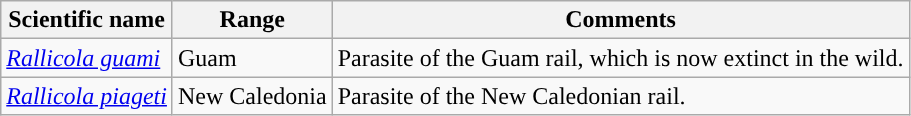<table class="wikitable">
<tr>
<th>Scientific name</th>
<th>Range</th>
<th class="unsortable">Comments</th>
</tr>
<tr>
<td><em><a href='#'>Rallicola guami</a></em></td>
<td>Guam</td>
<td>Parasite of the Guam rail, which is now extinct in the wild.</td>
</tr>
<tr>
<td><em><a href='#'>Rallicola piageti</a></em></td>
<td>New Caledonia</td>
<td>Parasite of the New Caledonian rail.</td>
</tr>
</table>
